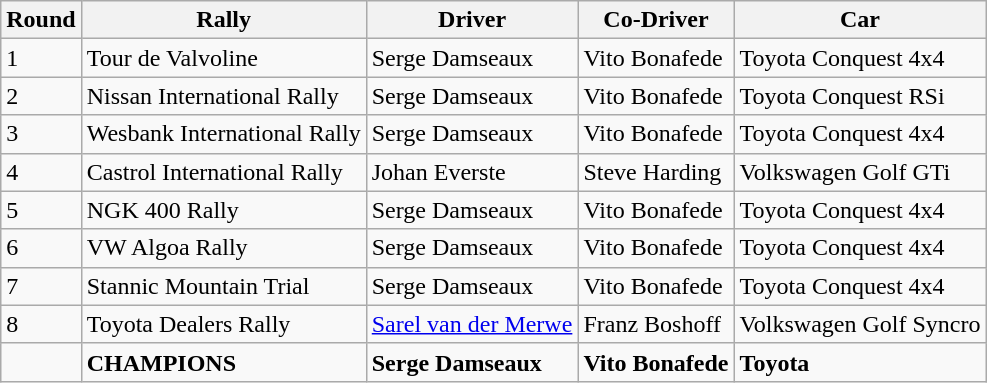<table class="wikitable">
<tr>
<th>Round</th>
<th>Rally</th>
<th>Driver</th>
<th>Co-Driver</th>
<th>Car</th>
</tr>
<tr>
<td>1</td>
<td>Tour de Valvoline</td>
<td>Serge Damseaux</td>
<td>Vito Bonafede</td>
<td>Toyota Conquest 4x4</td>
</tr>
<tr>
<td>2</td>
<td>Nissan International Rally</td>
<td>Serge Damseaux</td>
<td>Vito Bonafede</td>
<td>Toyota Conquest RSi</td>
</tr>
<tr>
<td>3</td>
<td>Wesbank International Rally</td>
<td>Serge Damseaux</td>
<td>Vito Bonafede</td>
<td>Toyota Conquest 4x4</td>
</tr>
<tr>
<td>4</td>
<td>Castrol International Rally</td>
<td>Johan Everste</td>
<td>Steve Harding</td>
<td>Volkswagen Golf GTi</td>
</tr>
<tr>
<td>5</td>
<td>NGK 400 Rally</td>
<td>Serge Damseaux</td>
<td>Vito Bonafede</td>
<td>Toyota Conquest 4x4</td>
</tr>
<tr>
<td>6</td>
<td>VW Algoa Rally</td>
<td>Serge Damseaux</td>
<td>Vito Bonafede</td>
<td>Toyota Conquest 4x4</td>
</tr>
<tr>
<td>7</td>
<td>Stannic Mountain Trial</td>
<td>Serge Damseaux</td>
<td>Vito Bonafede</td>
<td>Toyota Conquest 4x4</td>
</tr>
<tr>
<td>8</td>
<td>Toyota Dealers Rally</td>
<td><a href='#'>Sarel van der Merwe</a></td>
<td>Franz Boshoff</td>
<td>Volkswagen Golf Syncro</td>
</tr>
<tr>
<td></td>
<td><strong>CHAMPIONS</strong></td>
<td><strong>Serge Damseaux</strong></td>
<td><strong>Vito Bonafede</strong></td>
<td><strong>Toyota</strong></td>
</tr>
</table>
